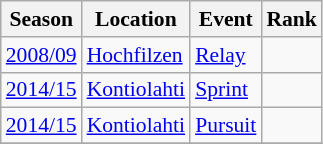<table class="wikitable sortable" style="font-size:90%" style="text-align:center">
<tr>
<th>Season</th>
<th>Location</th>
<th>Event</th>
<th>Rank</th>
</tr>
<tr>
<td><a href='#'>2008/09</a></td>
<td><a href='#'>Hochfilzen</a></td>
<td><a href='#'>Relay</a></td>
<td></td>
</tr>
<tr>
<td><a href='#'>2014/15</a></td>
<td><a href='#'>Kontiolahti</a></td>
<td><a href='#'>Sprint</a></td>
<td></td>
</tr>
<tr>
<td><a href='#'>2014/15</a></td>
<td><a href='#'>Kontiolahti</a></td>
<td><a href='#'>Pursuit</a></td>
<td></td>
</tr>
<tr>
</tr>
</table>
